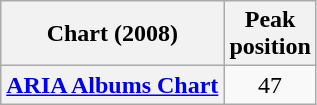<table class="wikitable plainrowheaders" style="text-align:center">
<tr>
<th scope="col">Chart (2008)</th>
<th scope="col">Peak<br>position</th>
</tr>
<tr>
<th scope="row"><a href='#'>ARIA Albums Chart</a></th>
<td>47</td>
</tr>
</table>
